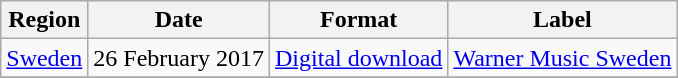<table class=wikitable>
<tr>
<th>Region</th>
<th>Date</th>
<th>Format</th>
<th>Label</th>
</tr>
<tr>
<td><a href='#'>Sweden</a></td>
<td>26 February 2017</td>
<td><a href='#'>Digital download</a></td>
<td><a href='#'>Warner Music Sweden</a></td>
</tr>
<tr>
</tr>
</table>
